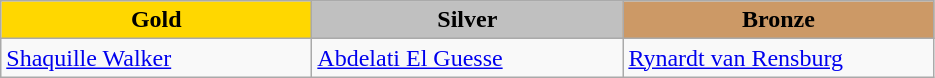<table class="wikitable" style="text-align:left">
<tr align="center">
<td width=200 bgcolor=gold><strong>Gold</strong></td>
<td width=200 bgcolor=silver><strong>Silver</strong></td>
<td width=200 bgcolor=CC9966><strong>Bronze</strong></td>
</tr>
<tr>
<td><a href='#'>Shaquille Walker</a><br><em></em></td>
<td><a href='#'>Abdelati El Guesse</a><br><em></em></td>
<td><a href='#'>Rynardt van Rensburg</a><br><em></em></td>
</tr>
</table>
